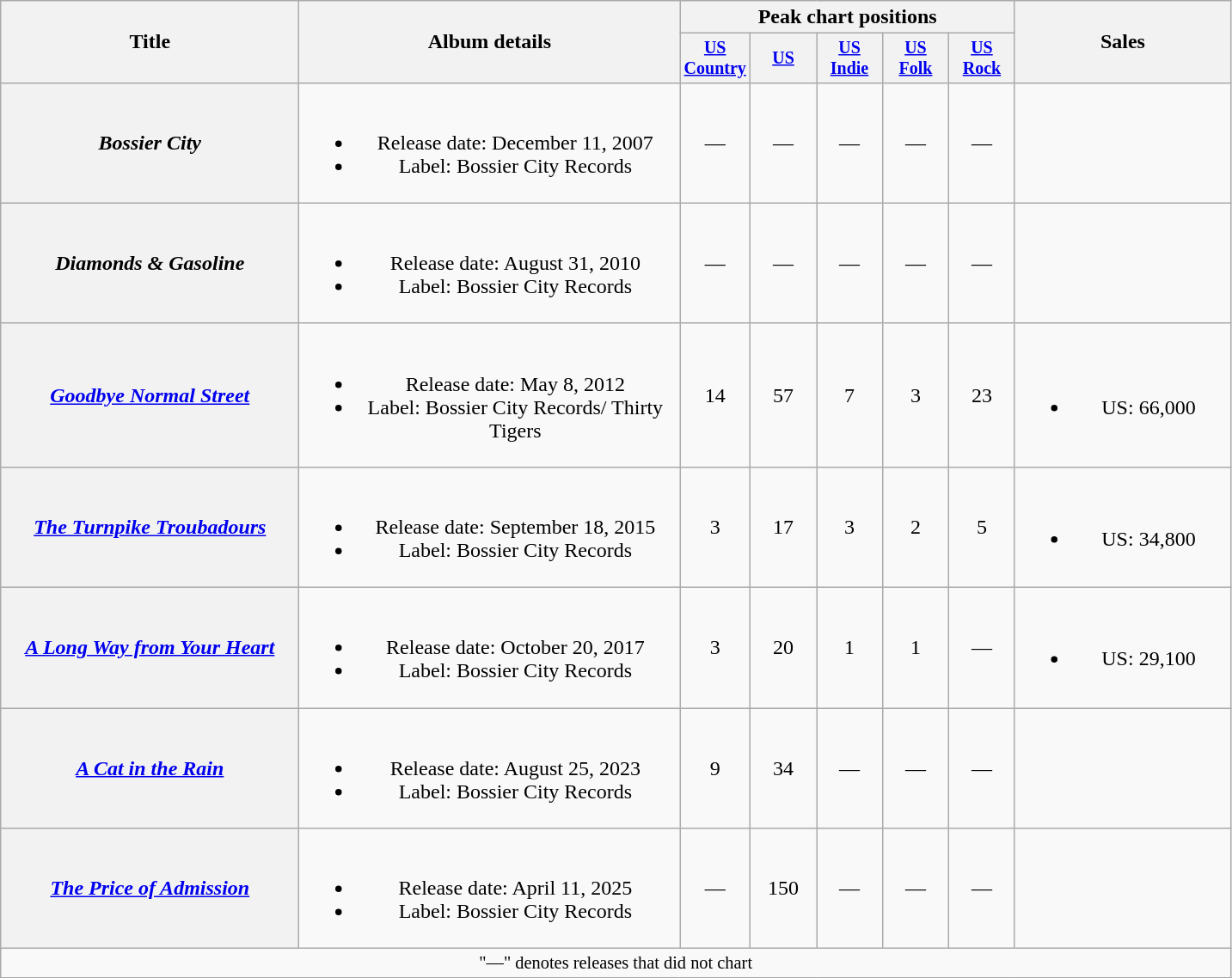<table class="wikitable plainrowheaders" style="text-align:center;">
<tr>
<th rowspan="2" style="width:14em;">Title</th>
<th rowspan="2" style="width:18em;">Album details</th>
<th colspan="5">Peak chart positions</th>
<th rowspan="2" style="width:10em;">Sales</th>
</tr>
<tr style="font-size:smaller;">
<th width="45"><a href='#'>US Country</a><br></th>
<th width="45"><a href='#'>US</a><br></th>
<th width="45"><a href='#'>US<br>Indie</a><br></th>
<th width="45"><a href='#'>US<br>Folk</a><br></th>
<th width="45"><a href='#'>US<br>Rock</a><br></th>
</tr>
<tr>
<th scope="row"><em>Bossier City</em></th>
<td><br><ul><li>Release date: December 11, 2007</li><li>Label: Bossier City Records</li></ul></td>
<td>—</td>
<td>—</td>
<td>—</td>
<td>—</td>
<td>—</td>
<td></td>
</tr>
<tr>
<th scope="row"><em>Diamonds & Gasoline</em></th>
<td><br><ul><li>Release date: August 31, 2010</li><li>Label: Bossier City Records</li></ul></td>
<td>—</td>
<td>—</td>
<td>—</td>
<td>—</td>
<td>—</td>
<td></td>
</tr>
<tr>
<th scope="row"><em><a href='#'>Goodbye Normal Street</a></em></th>
<td><br><ul><li>Release date: May 8, 2012</li><li>Label: Bossier City Records/ Thirty Tigers</li></ul></td>
<td>14</td>
<td>57</td>
<td>7</td>
<td>3</td>
<td>23</td>
<td><br><ul><li>US: 66,000</li></ul></td>
</tr>
<tr>
<th scope="row"><em><a href='#'>The Turnpike Troubadours</a></em></th>
<td><br><ul><li>Release date: September 18, 2015</li><li>Label: Bossier City Records</li></ul></td>
<td>3</td>
<td>17</td>
<td>3</td>
<td>2</td>
<td>5</td>
<td><br><ul><li>US: 34,800</li></ul></td>
</tr>
<tr>
<th scope="row"><em><a href='#'>A Long Way from Your Heart</a></em></th>
<td><br><ul><li>Release date: October 20, 2017</li><li>Label: Bossier City Records</li></ul></td>
<td>3</td>
<td>20</td>
<td>1</td>
<td>1</td>
<td>—</td>
<td><br><ul><li>US: 29,100</li></ul></td>
</tr>
<tr>
<th scope="row"><em><a href='#'>A Cat in the Rain</a></em></th>
<td><br><ul><li>Release date: August 25, 2023</li><li>Label: Bossier City Records</li></ul></td>
<td>9</td>
<td>34</td>
<td>—</td>
<td>—</td>
<td>—</td>
<td></td>
</tr>
<tr>
<th scope="row"><em><a href='#'>The Price of Admission</a></em></th>
<td><br><ul><li>Release date: April 11, 2025</li><li>Label: Bossier City Records</li></ul></td>
<td>—</td>
<td>150</td>
<td>—</td>
<td>—</td>
<td>—</td>
<td></td>
</tr>
<tr>
<td colspan="10" style="font-size:85%">"—" denotes releases that did not chart</td>
</tr>
</table>
